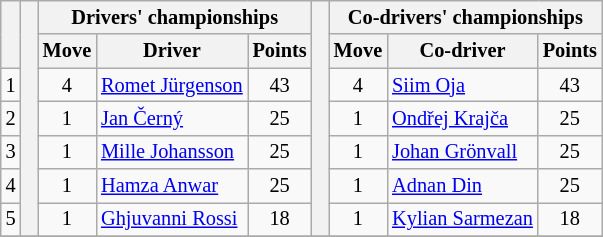<table class="wikitable" style="font-size:85%;">
<tr>
<th rowspan="2"></th>
<th rowspan="7" style="width:5px;"></th>
<th colspan="3">Drivers' championships</th>
<th rowspan="7" style="width:5px;"></th>
<th colspan="3" nowrap>Co-drivers' championships</th>
</tr>
<tr>
<th>Move</th>
<th>Driver</th>
<th>Points</th>
<th>Move</th>
<th>Co-driver</th>
<th>Points</th>
</tr>
<tr>
<td align="center">1</td>
<td align="center"> 4</td>
<td><a href='#'>Romet Jürgenson</a></td>
<td align="center">43</td>
<td align="center"> 4</td>
<td><a href='#'>Siim Oja</a></td>
<td align="center">43</td>
</tr>
<tr>
<td align="center">2</td>
<td align="center"> 1</td>
<td><a href='#'>Jan Černý</a></td>
<td align="center">25</td>
<td align="center"> 1</td>
<td><a href='#'>Ondřej Krajča</a></td>
<td align="center">25</td>
</tr>
<tr>
<td align="center">3</td>
<td align="center"> 1</td>
<td><a href='#'>Mille Johansson</a></td>
<td align="center">25</td>
<td align="center"> 1</td>
<td><a href='#'>Johan Grönvall</a></td>
<td align="center">25</td>
</tr>
<tr>
<td align="center">4</td>
<td align="center"> 1</td>
<td><a href='#'>Hamza Anwar</a></td>
<td align="center">25</td>
<td align="center"> 1</td>
<td><a href='#'>Adnan Din</a></td>
<td align="center">25</td>
</tr>
<tr>
<td align="center">5</td>
<td align="center"> 1</td>
<td><a href='#'>Ghjuvanni Rossi</a></td>
<td align="center">18</td>
<td align="center"> 1</td>
<td><a href='#'>Kylian Sarmezan</a></td>
<td align="center">18</td>
</tr>
<tr>
</tr>
</table>
